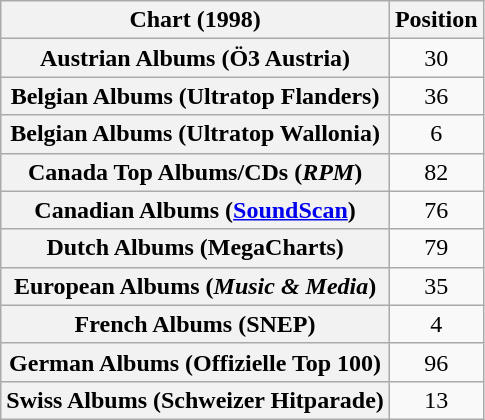<table class="wikitable sortable plainrowheaders" style="text-align:center">
<tr>
<th scope="col">Chart (1998)</th>
<th scope="col">Position</th>
</tr>
<tr>
<th scope="row">Austrian Albums (Ö3 Austria)</th>
<td>30</td>
</tr>
<tr>
<th scope="row">Belgian Albums (Ultratop Flanders)</th>
<td>36</td>
</tr>
<tr>
<th scope="row">Belgian Albums (Ultratop Wallonia)</th>
<td>6</td>
</tr>
<tr>
<th scope="row">Canada Top Albums/CDs (<em>RPM</em>)</th>
<td>82</td>
</tr>
<tr>
<th scope="row">Canadian Albums (<a href='#'>SoundScan</a>)</th>
<td>76</td>
</tr>
<tr>
<th scope="row">Dutch Albums (MegaCharts)</th>
<td>79</td>
</tr>
<tr>
<th scope="row">European Albums (<em>Music & Media</em>)</th>
<td>35</td>
</tr>
<tr>
<th scope="row">French Albums (SNEP)</th>
<td>4</td>
</tr>
<tr>
<th scope="row">German Albums (Offizielle Top 100)</th>
<td>96</td>
</tr>
<tr>
<th scope="row">Swiss Albums (Schweizer Hitparade)</th>
<td>13</td>
</tr>
</table>
